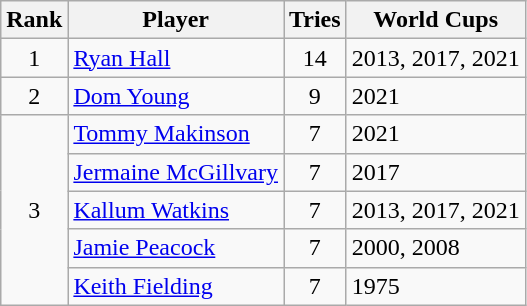<table class="wikitable sortable">
<tr>
<th>Rank</th>
<th>Player</th>
<th>Tries</th>
<th>World Cups</th>
</tr>
<tr>
<td align=center>1</td>
<td><a href='#'>Ryan Hall</a></td>
<td align=center>14</td>
<td>2013, 2017, 2021</td>
</tr>
<tr>
<td align=center>2</td>
<td><a href='#'>Dom Young</a></td>
<td align=center>9</td>
<td>2021</td>
</tr>
<tr>
<td rowspan=5 align=center>3</td>
<td><a href='#'>Tommy Makinson</a></td>
<td align=center>7</td>
<td>2021</td>
</tr>
<tr>
<td><a href='#'>Jermaine McGillvary</a></td>
<td align=center>7</td>
<td>2017</td>
</tr>
<tr>
<td><a href='#'>Kallum Watkins</a></td>
<td align=center>7</td>
<td>2013, 2017, 2021</td>
</tr>
<tr>
<td><a href='#'>Jamie Peacock</a></td>
<td align=center>7</td>
<td>2000, 2008</td>
</tr>
<tr>
<td><a href='#'>Keith Fielding</a></td>
<td align=center>7</td>
<td>1975</td>
</tr>
</table>
